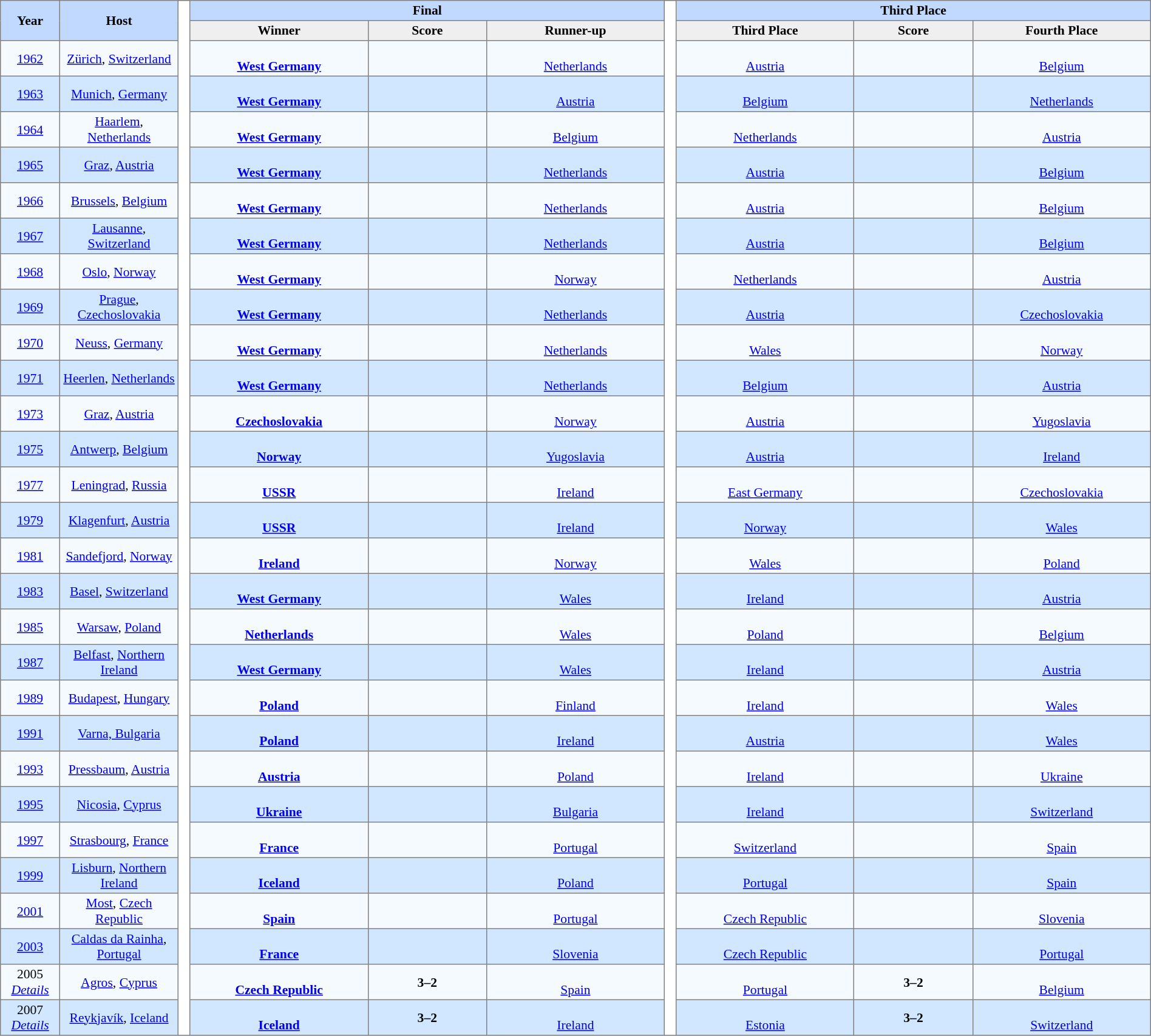<table border=1 style="border-collapse:collapse; font-size:90%; text-align:center" cellpadding=2 cellspacing=0>
<tr bgcolor=#C1D8FF>
<th rowspan=2 width=5%>Year</th>
<th rowspan=2 width=10%>Host</th>
<th width=1% rowspan=30 bgcolor=ffffff></th>
<th colspan=3>Final</th>
<th width=1% rowspan=30 bgcolor=ffffff></th>
<th colspan=3>Third Place</th>
</tr>
<tr bgcolor=#EFEFEF>
<th width=15%>Winner</th>
<th width=10%>Score</th>
<th width=15%>Runner-up</th>
<th width=15%>Third Place</th>
<th width=10%>Score</th>
<th width=15%>Fourth Place</th>
</tr>
<tr bgcolor=#F5FAFF>
<td><a href='#'>1962</a></td>
<td><a href='#'>Zürich</a>, <a href='#'>Switzerland</a></td>
<td> <br> <strong><a href='#'>West Germany</a></strong></td>
<td></td>
<td> <br> <a href='#'>Netherlands</a></td>
<td> <br> <a href='#'>Austria</a></td>
<td></td>
<td> <br> <a href='#'>Belgium</a></td>
</tr>
<tr bgcolor=#D0E7FF>
<td><a href='#'>1963</a></td>
<td><a href='#'>Munich</a>, <a href='#'>Germany</a></td>
<td> <br> <strong><a href='#'>West Germany</a></strong></td>
<td></td>
<td> <br> <a href='#'>Austria</a></td>
<td> <br> <a href='#'>Belgium</a></td>
<td></td>
<td> <br> <a href='#'>Netherlands</a></td>
</tr>
<tr bgcolor=#F5FAFF>
<td><a href='#'>1964</a></td>
<td><a href='#'>Haarlem</a>, <a href='#'>Netherlands</a></td>
<td> <br> <strong><a href='#'>West Germany</a></strong></td>
<td></td>
<td> <br> <a href='#'>Belgium</a></td>
<td> <br> <a href='#'>Netherlands</a></td>
<td></td>
<td> <br> <a href='#'>Austria</a></td>
</tr>
<tr bgcolor=#D0E7FF>
<td><a href='#'>1965</a></td>
<td><a href='#'>Graz</a>, <a href='#'>Austria</a></td>
<td> <br> <strong><a href='#'>West Germany</a></strong></td>
<td></td>
<td> <br> <a href='#'>Netherlands</a></td>
<td> <br> <a href='#'>Austria</a></td>
<td></td>
<td> <br> <a href='#'>Belgium</a></td>
</tr>
<tr bgcolor=#F5FAFF>
<td><a href='#'>1966</a></td>
<td><a href='#'>Brussels</a>, <a href='#'>Belgium</a></td>
<td> <br> <strong><a href='#'>West Germany</a></strong></td>
<td></td>
<td> <br> <a href='#'>Netherlands</a></td>
<td> <br> <a href='#'>Austria</a></td>
<td></td>
<td> <br> <a href='#'>Belgium</a></td>
</tr>
<tr bgcolor=#D0E7FF>
<td><a href='#'>1967</a></td>
<td><a href='#'>Lausanne</a>, <a href='#'>Switzerland</a></td>
<td> <br> <strong><a href='#'>West Germany</a></strong></td>
<td></td>
<td> <br> <a href='#'>Netherlands</a></td>
<td> <br> <a href='#'>Austria</a></td>
<td></td>
<td> <br> <a href='#'>Belgium</a></td>
</tr>
<tr bgcolor=#F5FAFF>
<td><a href='#'>1968</a></td>
<td><a href='#'>Oslo</a>, <a href='#'>Norway</a></td>
<td> <br> <strong><a href='#'>West Germany</a></strong></td>
<td></td>
<td> <br> <a href='#'>Norway</a></td>
<td> <br> <a href='#'>Netherlands</a></td>
<td></td>
<td> <br> <a href='#'>Austria</a></td>
</tr>
<tr bgcolor=#D0E7FF>
<td><a href='#'>1969</a></td>
<td><a href='#'>Prague</a>, <a href='#'>Czechoslovakia</a></td>
<td> <br> <strong><a href='#'>West Germany</a></strong></td>
<td></td>
<td> <br> <a href='#'>Netherlands</a></td>
<td> <br> <a href='#'>Austria</a></td>
<td></td>
<td> <br> <a href='#'>Czechoslovakia</a></td>
</tr>
<tr bgcolor=#F5FAFF>
<td><a href='#'>1970</a></td>
<td><a href='#'>Neuss</a>, <a href='#'>Germany</a></td>
<td> <br> <strong><a href='#'>West Germany</a></strong></td>
<td></td>
<td> <br> <a href='#'>Netherlands</a></td>
<td> <br> <a href='#'>Wales</a></td>
<td></td>
<td> <br> <a href='#'>Norway</a></td>
</tr>
<tr bgcolor=#D0E7FF>
<td><a href='#'>1971</a></td>
<td><a href='#'>Heerlen</a>, <a href='#'>Netherlands</a></td>
<td> <br> <strong><a href='#'>West Germany</a></strong></td>
<td></td>
<td> <br> <a href='#'>Netherlands</a></td>
<td> <br> <a href='#'>Belgium</a></td>
<td></td>
<td> <br> <a href='#'>Austria</a></td>
</tr>
<tr bgcolor=#F5FAFF>
<td><a href='#'>1973</a></td>
<td><a href='#'>Graz</a>, <a href='#'>Austria</a></td>
<td> <br> <strong><a href='#'>Czechoslovakia</a></strong></td>
<td></td>
<td> <br> <a href='#'>Norway</a></td>
<td> <br> <a href='#'>Austria</a></td>
<td></td>
<td> <br> <a href='#'>Yugoslavia</a></td>
</tr>
<tr bgcolor=#D0E7FF>
<td><a href='#'>1975</a></td>
<td><a href='#'>Antwerp</a>, <a href='#'>Belgium</a></td>
<td> <br> <strong><a href='#'>Norway</a></strong></td>
<td></td>
<td> <br> <a href='#'>Yugoslavia</a></td>
<td> <br> <a href='#'>Austria</a></td>
<td></td>
<td> <br> <a href='#'>Ireland</a></td>
</tr>
<tr bgcolor=#F5FAFF>
<td><a href='#'>1977</a></td>
<td><a href='#'>Leningrad</a>, <a href='#'>Russia</a></td>
<td> <br> <strong><a href='#'>USSR</a></strong></td>
<td></td>
<td> <br> <a href='#'>Ireland</a></td>
<td> <br> <a href='#'>East Germany</a></td>
<td></td>
<td> <br> <a href='#'>Czechoslovakia</a></td>
</tr>
<tr bgcolor=#D0E7FF>
<td><a href='#'>1979</a></td>
<td><a href='#'>Klagenfurt</a>, <a href='#'>Austria</a></td>
<td> <br> <strong><a href='#'>USSR</a></strong></td>
<td></td>
<td> <br> <a href='#'>Ireland</a></td>
<td> <br> <a href='#'>Norway</a></td>
<td></td>
<td> <br> <a href='#'>Wales</a></td>
</tr>
<tr bgcolor=#F5FAFF>
<td><a href='#'>1981</a></td>
<td><a href='#'>Sandefjord</a>, <a href='#'>Norway</a></td>
<td> <br> <strong><a href='#'>Ireland</a></strong></td>
<td></td>
<td> <br> <a href='#'>Norway</a></td>
<td> <br> <a href='#'>Wales</a></td>
<td></td>
<td> <br> <a href='#'>Poland</a></td>
</tr>
<tr bgcolor=#D0E7FF>
<td><a href='#'>1983</a></td>
<td><a href='#'>Basel</a>, <a href='#'>Switzerland</a></td>
<td> <br> <strong><a href='#'>West Germany</a></strong></td>
<td></td>
<td> <br> <a href='#'>Wales</a></td>
<td> <br> <a href='#'>Ireland</a></td>
<td></td>
<td> <br> <a href='#'>Austria</a></td>
</tr>
<tr bgcolor=#F5FAFF>
<td><a href='#'>1985</a></td>
<td><a href='#'>Warsaw</a>, <a href='#'>Poland</a></td>
<td> <br> <strong><a href='#'>Netherlands</a></strong></td>
<td></td>
<td> <br> <a href='#'>Wales</a></td>
<td> <br> <a href='#'>Poland</a></td>
<td></td>
<td> <br> <a href='#'>Belgium</a></td>
</tr>
<tr bgcolor=#D0E7FF>
<td><a href='#'>1987</a></td>
<td><a href='#'>Belfast</a>, <a href='#'>Northern Ireland</a></td>
<td> <br> <strong><a href='#'>West Germany</a></strong></td>
<td></td>
<td> <br> <a href='#'>Wales</a></td>
<td> <br> <a href='#'>Ireland</a></td>
<td></td>
<td> <br> <a href='#'>Austria</a></td>
</tr>
<tr bgcolor=#F5FAFF>
<td><a href='#'>1989</a></td>
<td><a href='#'>Budapest</a>, <a href='#'>Hungary</a></td>
<td> <br> <strong><a href='#'>Poland</a></strong></td>
<td></td>
<td> <br> <a href='#'>Finland</a></td>
<td> <br> <a href='#'>Ireland</a></td>
<td></td>
<td> <br> <a href='#'>Wales</a></td>
</tr>
<tr bgcolor=#D0E7FF>
<td><a href='#'>1991</a></td>
<td><a href='#'>Varna, Bulgaria</a></td>
<td> <br> <strong><a href='#'>Poland</a></strong></td>
<td></td>
<td> <br> <a href='#'>Ireland</a></td>
<td> <br> <a href='#'>Austria</a></td>
<td></td>
<td> <br> <a href='#'>Wales</a></td>
</tr>
<tr bgcolor=#F5FAFF>
<td><a href='#'>1993</a></td>
<td><a href='#'>Pressbaum</a>, <a href='#'>Austria</a></td>
<td> <br> <strong><a href='#'>Austria</a></strong></td>
<td></td>
<td> <br> <a href='#'>Poland</a></td>
<td> <br> <a href='#'>Ireland</a></td>
<td></td>
<td> <br> <a href='#'>Ukraine</a></td>
</tr>
<tr bgcolor=#D0E7FF>
<td><a href='#'>1995</a></td>
<td><a href='#'>Nicosia</a>, <a href='#'>Cyprus</a></td>
<td> <br> <strong><a href='#'>Ukraine</a></strong></td>
<td></td>
<td> <br> <a href='#'>Bulgaria</a></td>
<td> <br> <a href='#'>Ireland</a></td>
<td></td>
<td> <br> <a href='#'>Switzerland</a></td>
</tr>
<tr bgcolor=#F5FAFF>
<td><a href='#'>1997</a></td>
<td><a href='#'>Strasbourg</a>, <a href='#'>France</a></td>
<td> <br> <strong><a href='#'>France</a></strong></td>
<td></td>
<td> <br> <a href='#'>Portugal</a></td>
<td> <br> <a href='#'>Switzerland</a></td>
<td></td>
<td> <br> <a href='#'>Spain</a></td>
</tr>
<tr bgcolor=#D0E7FF>
<td><a href='#'>1999</a></td>
<td><a href='#'>Lisburn</a>, <a href='#'>Northern Ireland</a></td>
<td> <br> <strong><a href='#'>Iceland</a></strong></td>
<td></td>
<td> <br> <a href='#'>Poland</a></td>
<td> <br> <a href='#'>Portugal</a></td>
<td></td>
<td> <br> <a href='#'>Spain</a></td>
</tr>
<tr bgcolor=#F5FAFF>
<td><a href='#'>2001</a></td>
<td><a href='#'>Most</a>, <a href='#'>Czech Republic</a></td>
<td> <br> <strong><a href='#'>Spain</a></strong></td>
<td></td>
<td> <br> <a href='#'>Portugal</a></td>
<td> <br> <a href='#'>Czech Republic</a></td>
<td></td>
<td> <br> <a href='#'>Slovenia</a></td>
</tr>
<tr bgcolor=#D0E7FF>
<td><a href='#'>2003</a></td>
<td><a href='#'>Caldas da Rainha</a>, <a href='#'>Portugal</a></td>
<td> <br> <strong><a href='#'>France</a></strong></td>
<td></td>
<td> <br> <a href='#'>Slovenia</a></td>
<td> <br> <a href='#'>Czech Republic</a></td>
<td></td>
<td> <br> <a href='#'>Portugal</a></td>
</tr>
<tr bgcolor=#F5FAFF>
<td>2005 <br> <em><a href='#'>Details</a></em></td>
<td><a href='#'>Agros</a>, <a href='#'>Cyprus</a></td>
<td> <br> <strong><a href='#'>Czech Republic</a></strong></td>
<td><strong>3–2</strong></td>
<td> <br> <a href='#'>Spain</a></td>
<td> <br> <a href='#'>Portugal</a></td>
<td><strong>3–2</strong></td>
<td> <br> <a href='#'>Belgium</a></td>
</tr>
<tr bgcolor=#D0E7FF>
<td>2007 <br> <em><a href='#'>Details</a></em></td>
<td><a href='#'>Reykjavík</a>, <a href='#'>Iceland</a></td>
<td> <br> <strong><a href='#'>Iceland</a></strong></td>
<td><strong>3–2</strong></td>
<td> <br> <a href='#'>Ireland</a></td>
<td> <br> <a href='#'>Estonia</a></td>
<td><strong>3–2</strong></td>
<td> <br> <a href='#'>Switzerland</a></td>
</tr>
</table>
